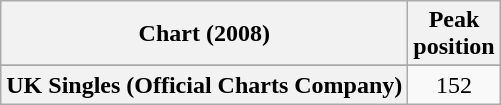<table class="wikitable sortable plainrowheaders">
<tr>
<th scope="col">Chart (2008)</th>
<th scope="col">Peak<br>position</th>
</tr>
<tr>
</tr>
<tr>
</tr>
<tr>
<th scope="row">UK Singles (Official Charts Company)</th>
<td align="center">152</td>
</tr>
</table>
